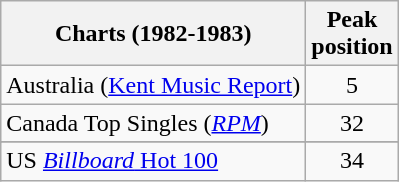<table class="wikitable sortable">
<tr>
<th>Charts (1982-1983)</th>
<th>Peak<br>position</th>
</tr>
<tr>
<td>Australia (<a href='#'>Kent Music Report</a>)</td>
<td align="center">5</td>
</tr>
<tr>
<td>Canada Top Singles (<em><a href='#'>RPM</a></em>)</td>
<td align="center">32</td>
</tr>
<tr>
</tr>
<tr>
</tr>
<tr>
</tr>
<tr>
</tr>
<tr>
<td>US <a href='#'><em>Billboard</em> Hot 100</a></td>
<td style="text-align:center;">34</td>
</tr>
</table>
